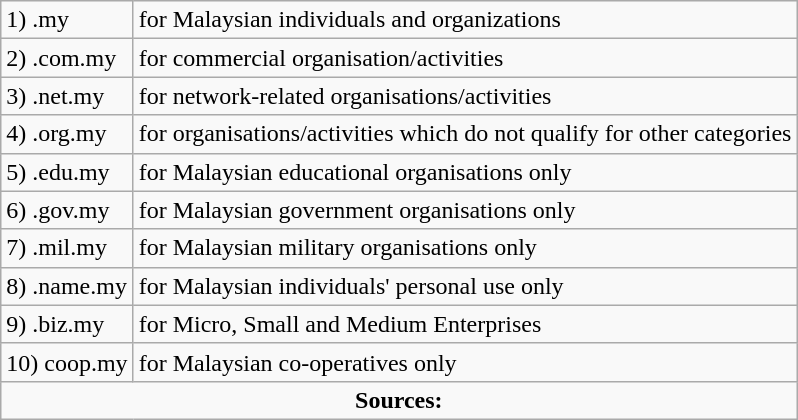<table class="wikitable">
<tr>
<td>1) .my</td>
<td>for Malaysian individuals and organizations</td>
</tr>
<tr>
<td>2) .com.my</td>
<td>for commercial organisation/activities</td>
</tr>
<tr>
<td>3) .net.my</td>
<td>for network-related organisations/activities</td>
</tr>
<tr>
<td>4) .org.my</td>
<td>for organisations/activities which do not qualify for other categories</td>
</tr>
<tr>
<td>5) .edu.my</td>
<td>for Malaysian educational organisations only</td>
</tr>
<tr>
<td>6) .gov.my</td>
<td>for Malaysian government organisations only</td>
</tr>
<tr>
<td>7) .mil.my</td>
<td>for Malaysian military organisations only</td>
</tr>
<tr>
<td>8) .name.my</td>
<td>for Malaysian individuals' personal use only</td>
</tr>
<tr>
<td>9) .biz.my</td>
<td>for Micro, Small and Medium Enterprises</td>
</tr>
<tr>
<td>10) coop.my</td>
<td>for Malaysian co-operatives only</td>
</tr>
<tr>
<td colspan="2" style="text-align: center;"><strong>Sources:</strong></td>
</tr>
</table>
